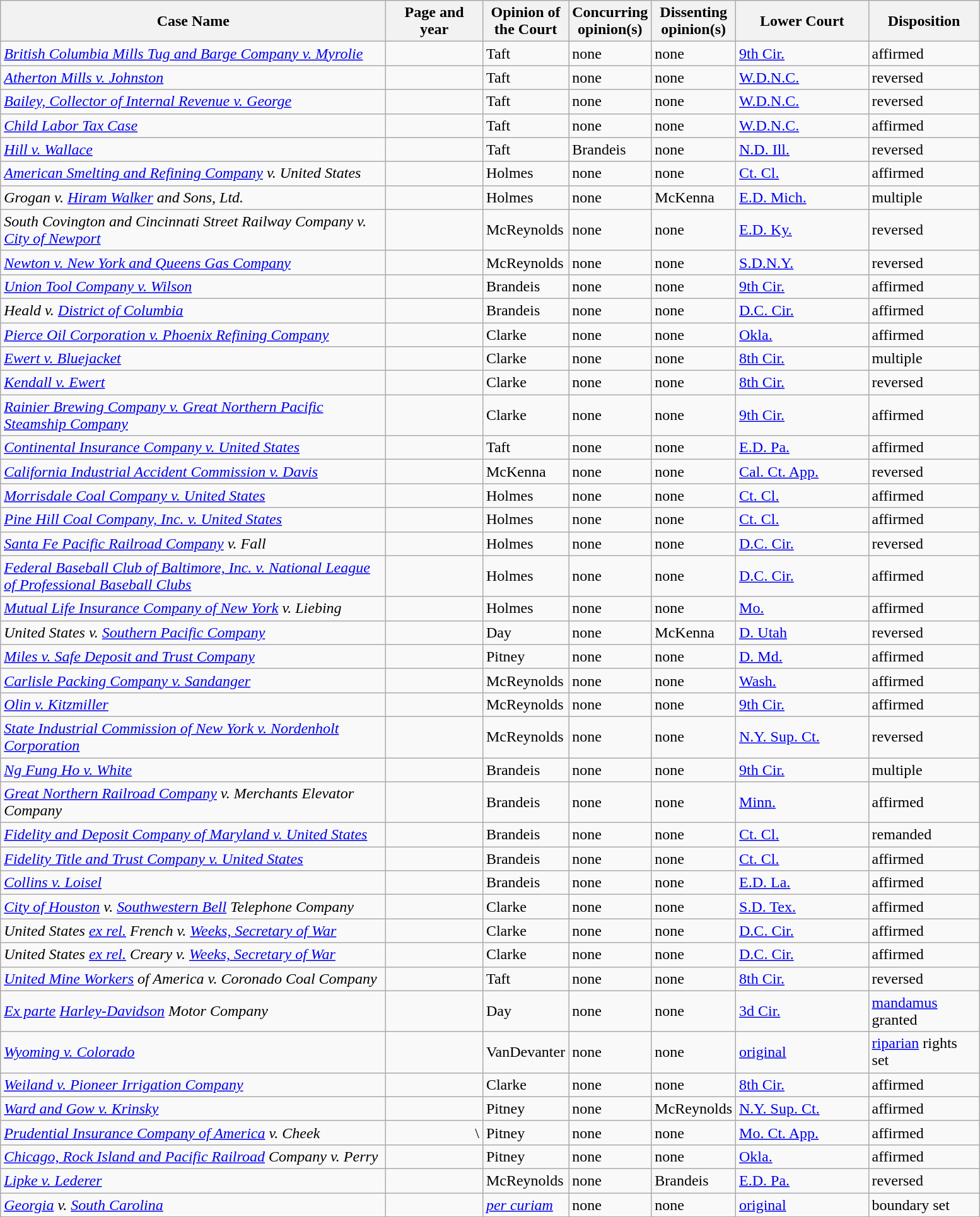<table class="wikitable sortable">
<tr>
<th scope="col" style="width: 400px;">Case Name</th>
<th scope="col" style="width: 95px;">Page and year</th>
<th scope="col" style="width: 10px;">Opinion of the Court</th>
<th scope="col" style="width: 10px;">Concurring opinion(s)</th>
<th scope="col" style="width: 10px;">Dissenting opinion(s)</th>
<th scope="col" style="width: 133px;">Lower Court</th>
<th scope="col" style="width: 110px;">Disposition</th>
</tr>
<tr>
<td><em><a href='#'>British Columbia Mills Tug and Barge Company v. Myrolie</a></em></td>
<td align="right"></td>
<td>Taft</td>
<td>none</td>
<td>none</td>
<td><a href='#'>9th Cir.</a></td>
<td>affirmed</td>
</tr>
<tr>
<td><em><a href='#'>Atherton Mills v. Johnston</a></em></td>
<td align="right"></td>
<td>Taft</td>
<td>none</td>
<td>none</td>
<td><a href='#'>W.D.N.C.</a></td>
<td>reversed</td>
</tr>
<tr>
<td><em><a href='#'>Bailey, Collector of Internal Revenue v. George</a></em></td>
<td align="right"></td>
<td>Taft</td>
<td>none</td>
<td>none</td>
<td><a href='#'>W.D.N.C.</a></td>
<td>reversed</td>
</tr>
<tr>
<td><em><a href='#'>Child Labor Tax Case</a></em></td>
<td align="right"></td>
<td>Taft</td>
<td>none</td>
<td>none</td>
<td><a href='#'>W.D.N.C.</a></td>
<td>affirmed</td>
</tr>
<tr>
<td><em><a href='#'>Hill v. Wallace</a></em></td>
<td align="right"></td>
<td>Taft</td>
<td>Brandeis</td>
<td>none</td>
<td><a href='#'>N.D. Ill.</a></td>
<td>reversed</td>
</tr>
<tr>
<td><em><a href='#'>American Smelting and Refining Company</a> v. United States</em></td>
<td align="right"></td>
<td>Holmes</td>
<td>none</td>
<td>none</td>
<td><a href='#'>Ct. Cl.</a></td>
<td>affirmed</td>
</tr>
<tr>
<td><em>Grogan v. <a href='#'>Hiram Walker</a> and Sons, Ltd.</em></td>
<td align="right"></td>
<td>Holmes</td>
<td>none</td>
<td>McKenna</td>
<td><a href='#'>E.D. Mich.</a></td>
<td>multiple</td>
</tr>
<tr>
<td><em>South Covington and Cincinnati Street Railway Company v. <a href='#'>City of Newport</a></em></td>
<td align="right"></td>
<td>McReynolds</td>
<td>none</td>
<td>none</td>
<td><a href='#'>E.D. Ky.</a></td>
<td>reversed</td>
</tr>
<tr>
<td><em><a href='#'>Newton v. New York and Queens Gas Company</a></em></td>
<td align="right"></td>
<td>McReynolds</td>
<td>none</td>
<td>none</td>
<td><a href='#'>S.D.N.Y.</a></td>
<td>reversed</td>
</tr>
<tr>
<td><em><a href='#'>Union Tool Company v. Wilson</a></em></td>
<td align="right"></td>
<td>Brandeis</td>
<td>none</td>
<td>none</td>
<td><a href='#'>9th Cir.</a></td>
<td>affirmed</td>
</tr>
<tr>
<td><em>Heald v. <a href='#'>District of Columbia</a></em></td>
<td align="right"></td>
<td>Brandeis</td>
<td>none</td>
<td>none</td>
<td><a href='#'>D.C. Cir.</a></td>
<td>affirmed</td>
</tr>
<tr>
<td><em><a href='#'>Pierce Oil Corporation v. Phoenix Refining Company</a></em></td>
<td align="right"></td>
<td>Clarke</td>
<td>none</td>
<td>none</td>
<td><a href='#'>Okla.</a></td>
<td>affirmed</td>
</tr>
<tr>
<td><em><a href='#'>Ewert v. Bluejacket</a></em></td>
<td align="right"></td>
<td>Clarke</td>
<td>none</td>
<td>none</td>
<td><a href='#'>8th Cir.</a></td>
<td>multiple</td>
</tr>
<tr>
<td><em><a href='#'>Kendall v. Ewert</a></em></td>
<td align="right"></td>
<td>Clarke</td>
<td>none</td>
<td>none</td>
<td><a href='#'>8th Cir.</a></td>
<td>reversed</td>
</tr>
<tr>
<td><em><a href='#'>Rainier Brewing Company v. Great Northern Pacific Steamship Company</a></em></td>
<td align="right"></td>
<td>Clarke</td>
<td>none</td>
<td>none</td>
<td><a href='#'>9th Cir.</a></td>
<td>affirmed</td>
</tr>
<tr>
<td><em><a href='#'>Continental Insurance Company v. United States</a></em></td>
<td align="right"></td>
<td>Taft</td>
<td>none</td>
<td>none</td>
<td><a href='#'>E.D. Pa.</a></td>
<td>affirmed</td>
</tr>
<tr>
<td><em><a href='#'>California Industrial Accident Commission v. Davis</a></em></td>
<td align="right"></td>
<td>McKenna</td>
<td>none</td>
<td>none</td>
<td><a href='#'>Cal. Ct. App.</a></td>
<td>reversed</td>
</tr>
<tr>
<td><em><a href='#'>Morrisdale Coal Company v. United States</a></em></td>
<td align="right"></td>
<td>Holmes</td>
<td>none</td>
<td>none</td>
<td><a href='#'>Ct. Cl.</a></td>
<td>affirmed</td>
</tr>
<tr>
<td><em><a href='#'>Pine Hill Coal Company, Inc. v. United States</a></em></td>
<td align="right"></td>
<td>Holmes</td>
<td>none</td>
<td>none</td>
<td><a href='#'>Ct. Cl.</a></td>
<td>affirmed</td>
</tr>
<tr>
<td><em><a href='#'>Santa Fe Pacific Railroad Company</a> v. Fall</em></td>
<td align="right"></td>
<td>Holmes</td>
<td>none</td>
<td>none</td>
<td><a href='#'>D.C. Cir.</a></td>
<td>reversed</td>
</tr>
<tr>
<td><em><a href='#'>Federal Baseball Club of Baltimore, Inc. v. National League of Professional Baseball Clubs</a></em></td>
<td align="right"></td>
<td>Holmes</td>
<td>none</td>
<td>none</td>
<td><a href='#'>D.C. Cir.</a></td>
<td>affirmed</td>
</tr>
<tr>
<td><em><a href='#'>Mutual Life Insurance Company of New York</a> v. Liebing</em></td>
<td align="right"></td>
<td>Holmes</td>
<td>none</td>
<td>none</td>
<td><a href='#'>Mo.</a></td>
<td>affirmed</td>
</tr>
<tr>
<td><em>United States v. <a href='#'>Southern Pacific Company</a></em></td>
<td align="right"></td>
<td>Day</td>
<td>none</td>
<td>McKenna</td>
<td><a href='#'>D. Utah</a></td>
<td>reversed</td>
</tr>
<tr>
<td><em><a href='#'>Miles v. Safe Deposit and Trust Company</a></em></td>
<td align="right"></td>
<td>Pitney</td>
<td>none</td>
<td>none</td>
<td><a href='#'>D. Md.</a></td>
<td>affirmed</td>
</tr>
<tr>
<td><em><a href='#'>Carlisle Packing Company v. Sandanger</a></em></td>
<td align="right"></td>
<td>McReynolds</td>
<td>none</td>
<td>none</td>
<td><a href='#'>Wash.</a></td>
<td>affirmed</td>
</tr>
<tr>
<td><em><a href='#'>Olin v. Kitzmiller</a></em></td>
<td align="right"></td>
<td>McReynolds</td>
<td>none</td>
<td>none</td>
<td><a href='#'>9th Cir.</a></td>
<td>affirmed</td>
</tr>
<tr>
<td><em><a href='#'>State Industrial Commission of New York v. Nordenholt Corporation</a></em></td>
<td align="right"></td>
<td>McReynolds</td>
<td>none</td>
<td>none</td>
<td><a href='#'>N.Y. Sup. Ct.</a></td>
<td>reversed</td>
</tr>
<tr>
<td><em><a href='#'>Ng Fung Ho v. White</a></em></td>
<td align="right"></td>
<td>Brandeis</td>
<td>none</td>
<td>none</td>
<td><a href='#'>9th Cir.</a></td>
<td>multiple</td>
</tr>
<tr>
<td><em><a href='#'>Great Northern Railroad Company</a> v. Merchants Elevator Company</em></td>
<td align="right"></td>
<td>Brandeis</td>
<td>none</td>
<td>none</td>
<td><a href='#'>Minn.</a></td>
<td>affirmed</td>
</tr>
<tr>
<td><em><a href='#'>Fidelity and Deposit Company of Maryland v. United States</a></em></td>
<td align="right"></td>
<td>Brandeis</td>
<td>none</td>
<td>none</td>
<td><a href='#'>Ct. Cl.</a></td>
<td>remanded</td>
</tr>
<tr>
<td><em><a href='#'>Fidelity Title and Trust Company v. United States</a></em></td>
<td align="right"></td>
<td>Brandeis</td>
<td>none</td>
<td>none</td>
<td><a href='#'>Ct. Cl.</a></td>
<td>affirmed</td>
</tr>
<tr>
<td><em><a href='#'>Collins v. Loisel</a></em></td>
<td align="right"></td>
<td>Brandeis</td>
<td>none</td>
<td>none</td>
<td><a href='#'>E.D. La.</a></td>
<td>affirmed</td>
</tr>
<tr>
<td><em><a href='#'>City of Houston</a> v. <a href='#'>Southwestern Bell</a> Telephone Company</em></td>
<td align="right"></td>
<td>Clarke</td>
<td>none</td>
<td>none</td>
<td><a href='#'>S.D. Tex.</a></td>
<td>affirmed</td>
</tr>
<tr>
<td><em>United States <a href='#'>ex rel.</a> French v. <a href='#'>Weeks, Secretary of War</a></em></td>
<td align="right"></td>
<td>Clarke</td>
<td>none</td>
<td>none</td>
<td><a href='#'>D.C. Cir.</a></td>
<td>affirmed</td>
</tr>
<tr>
<td><em>United States <a href='#'>ex rel.</a> Creary v. <a href='#'>Weeks, Secretary of War</a></em></td>
<td align="right"></td>
<td>Clarke</td>
<td>none</td>
<td>none</td>
<td><a href='#'>D.C. Cir.</a></td>
<td>affirmed</td>
</tr>
<tr>
<td><em><a href='#'>United Mine Workers</a> of America v. Coronado Coal Company</em></td>
<td align="right"></td>
<td>Taft</td>
<td>none</td>
<td>none</td>
<td><a href='#'>8th Cir.</a></td>
<td>reversed</td>
</tr>
<tr>
<td><em><a href='#'>Ex parte</a> <a href='#'>Harley-Davidson</a> Motor Company</em></td>
<td align="right"></td>
<td>Day</td>
<td>none</td>
<td>none</td>
<td><a href='#'>3d Cir.</a></td>
<td><a href='#'>mandamus</a> granted</td>
</tr>
<tr>
<td><em><a href='#'>Wyoming v. Colorado</a></em></td>
<td align="right"></td>
<td>VanDevanter</td>
<td>none</td>
<td>none</td>
<td><a href='#'>original</a></td>
<td><a href='#'>riparian</a> rights set</td>
</tr>
<tr>
<td><em><a href='#'>Weiland v. Pioneer Irrigation Company</a></em></td>
<td align="right"></td>
<td>Clarke</td>
<td>none</td>
<td>none</td>
<td><a href='#'>8th Cir.</a></td>
<td>affirmed</td>
</tr>
<tr>
<td><em><a href='#'>Ward and Gow v. Krinsky</a></em></td>
<td align="right"></td>
<td>Pitney</td>
<td>none</td>
<td>McReynolds</td>
<td><a href='#'>N.Y. Sup. Ct.</a></td>
<td>affirmed</td>
</tr>
<tr>
<td><em><a href='#'>Prudential Insurance Company of America</a> v. Cheek</em></td>
<td align="right">\</td>
<td>Pitney</td>
<td>none</td>
<td>none</td>
<td><a href='#'>Mo. Ct. App.</a></td>
<td>affirmed</td>
</tr>
<tr>
<td><em><a href='#'>Chicago, Rock Island and Pacific Railroad</a> Company v. Perry</em></td>
<td align="right"></td>
<td>Pitney</td>
<td>none</td>
<td>none</td>
<td><a href='#'>Okla.</a></td>
<td>affirmed</td>
</tr>
<tr>
<td><em><a href='#'>Lipke v. Lederer</a></em></td>
<td align="right"></td>
<td>McReynolds</td>
<td>none</td>
<td>Brandeis</td>
<td><a href='#'>E.D. Pa.</a></td>
<td>reversed</td>
</tr>
<tr>
<td><em><a href='#'>Georgia</a> v. <a href='#'>South Carolina</a></em></td>
<td align="right"></td>
<td><em><a href='#'>per curiam</a></em></td>
<td>none</td>
<td>none</td>
<td><a href='#'>original</a></td>
<td>boundary set</td>
</tr>
<tr>
</tr>
</table>
